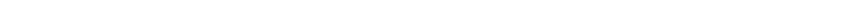<table style="width:88%; text-align:center;">
<tr style="color:white;">
<td style="background:"><strong>3</strong></td>
<td style="background:"><strong>29</strong></td>
</tr>
</table>
